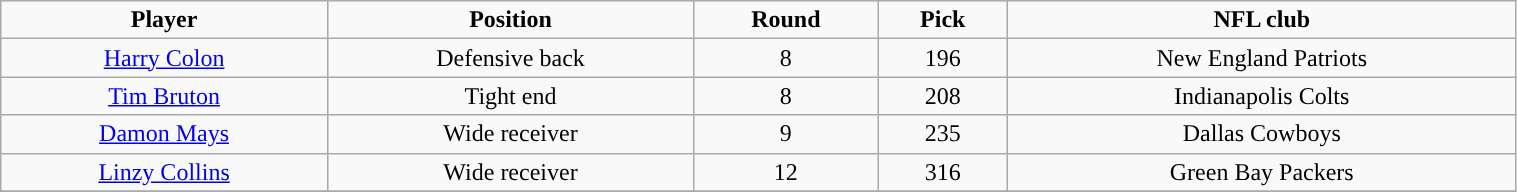<table class="wikitable" width="80%">
<tr align="center">
<td><strong>Player</strong></td>
<td><strong>Position</strong></td>
<td><strong>Round</strong></td>
<td><strong>Pick</strong></td>
<td><strong>NFL club</strong></td>
</tr>
<tr align="center" bgcolor="">
<td><a href='#'>Harry Colon</a></td>
<td>Defensive back</td>
<td>8</td>
<td>196</td>
<td>New England Patriots</td>
</tr>
<tr align="center" bgcolor="">
<td><a href='#'>Tim Bruton</a></td>
<td>Tight end</td>
<td>8</td>
<td>208</td>
<td>Indianapolis Colts</td>
</tr>
<tr align="center" bgcolor="">
<td><a href='#'>Damon Mays</a></td>
<td>Wide receiver</td>
<td>9</td>
<td>235</td>
<td>Dallas Cowboys</td>
</tr>
<tr align="center" bgcolor="">
<td><a href='#'>Linzy Collins</a></td>
<td>Wide receiver</td>
<td>12</td>
<td>316</td>
<td>Green Bay Packers</td>
</tr>
<tr align="center" bgcolor="">
</tr>
</table>
